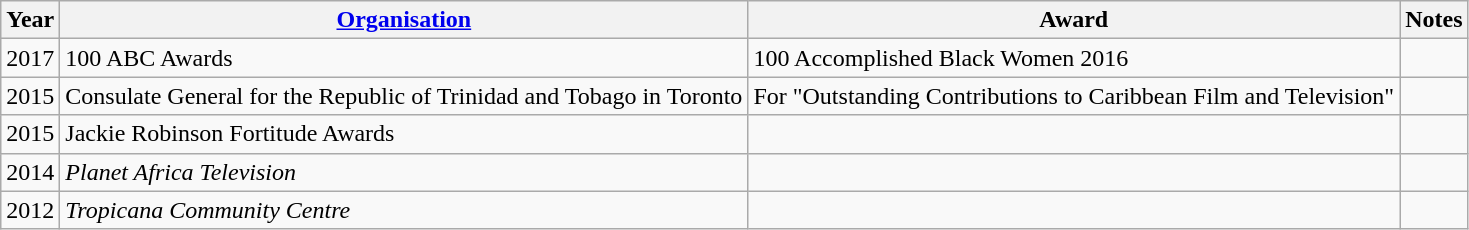<table class="wikitable sortable">
<tr>
<th>Year</th>
<th><a href='#'>Organisation</a></th>
<th>Award</th>
<th>Notes</th>
</tr>
<tr>
<td>2017</td>
<td>100 ABC Awards</td>
<td>100 Accomplished Black Women 2016</td>
<td></td>
</tr>
<tr>
<td>2015</td>
<td>Consulate General for the Republic of Trinidad and Tobago in Toronto</td>
<td>For "Outstanding Contributions to Caribbean Film and Television"</td>
<td></td>
</tr>
<tr>
<td>2015</td>
<td>Jackie Robinson Fortitude Awards</td>
<td></td>
<td></td>
</tr>
<tr>
<td>2014</td>
<td><em>Planet Africa Television</em></td>
<td></td>
<td></td>
</tr>
<tr>
<td>2012</td>
<td><em>Tropicana Community Centre</em></td>
<td> </td>
<td></td>
</tr>
</table>
